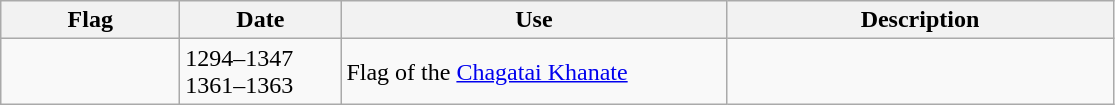<table class="wikitable" style="background: #f9f9f9">
<tr>
<th width="112">Flag</th>
<th width="100">Date</th>
<th width="250">Use</th>
<th width="250">Description</th>
</tr>
<tr>
<td></td>
<td>1294–1347<br>1361–1363</td>
<td>Flag of the <a href='#'>Chagatai Khanate</a></td>
<td></td>
</tr>
</table>
